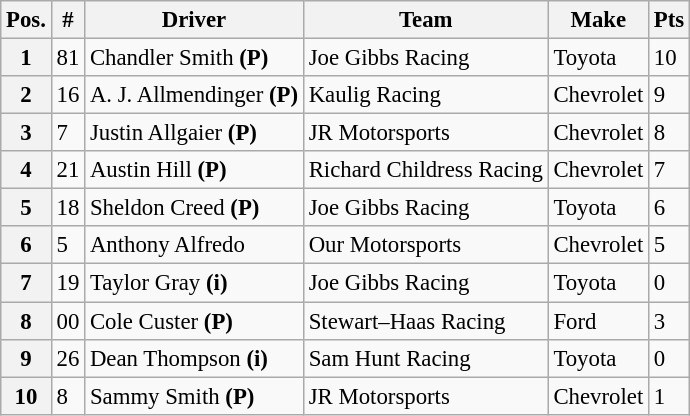<table class="wikitable" style="font-size:95%">
<tr>
<th>Pos.</th>
<th>#</th>
<th>Driver</th>
<th>Team</th>
<th>Make</th>
<th>Pts</th>
</tr>
<tr>
<th>1</th>
<td>81</td>
<td>Chandler Smith <strong>(P)</strong></td>
<td>Joe Gibbs Racing</td>
<td>Toyota</td>
<td>10</td>
</tr>
<tr>
<th>2</th>
<td>16</td>
<td>A. J. Allmendinger <strong>(P)</strong></td>
<td>Kaulig Racing</td>
<td>Chevrolet</td>
<td>9</td>
</tr>
<tr>
<th>3</th>
<td>7</td>
<td>Justin Allgaier <strong>(P)</strong></td>
<td>JR Motorsports</td>
<td>Chevrolet</td>
<td>8</td>
</tr>
<tr>
<th>4</th>
<td>21</td>
<td>Austin Hill <strong>(P)</strong></td>
<td>Richard Childress Racing</td>
<td>Chevrolet</td>
<td>7</td>
</tr>
<tr>
<th>5</th>
<td>18</td>
<td>Sheldon Creed <strong>(P)</strong></td>
<td>Joe Gibbs Racing</td>
<td>Toyota</td>
<td>6</td>
</tr>
<tr>
<th>6</th>
<td>5</td>
<td>Anthony Alfredo</td>
<td>Our Motorsports</td>
<td>Chevrolet</td>
<td>5</td>
</tr>
<tr>
<th>7</th>
<td>19</td>
<td>Taylor Gray <strong>(i)</strong></td>
<td>Joe Gibbs Racing</td>
<td>Toyota</td>
<td>0</td>
</tr>
<tr>
<th>8</th>
<td>00</td>
<td>Cole Custer <strong>(P)</strong></td>
<td>Stewart–Haas Racing</td>
<td>Ford</td>
<td>3</td>
</tr>
<tr>
<th>9</th>
<td>26</td>
<td>Dean Thompson <strong>(i)</strong></td>
<td>Sam Hunt Racing</td>
<td>Toyota</td>
<td>0</td>
</tr>
<tr>
<th>10</th>
<td>8</td>
<td>Sammy Smith <strong>(P)</strong></td>
<td>JR Motorsports</td>
<td>Chevrolet</td>
<td>1</td>
</tr>
</table>
